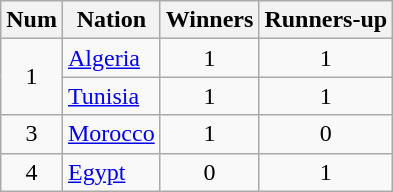<table class="wikitable sortable">
<tr>
<th>Num</th>
<th>Nation</th>
<th>Winners</th>
<th>Runners-up</th>
</tr>
<tr>
<td align=center rowspan=2>1</td>
<td> <a href='#'>Algeria</a></td>
<td align=center>1</td>
<td align=center>1</td>
</tr>
<tr>
<td> <a href='#'>Tunisia</a></td>
<td align=center>1</td>
<td align=center>1</td>
</tr>
<tr>
<td align=center>3</td>
<td> <a href='#'>Morocco</a></td>
<td align=center>1</td>
<td align=center>0</td>
</tr>
<tr>
<td align=center>4</td>
<td> <a href='#'>Egypt</a></td>
<td align=center>0</td>
<td align=center>1</td>
</tr>
</table>
